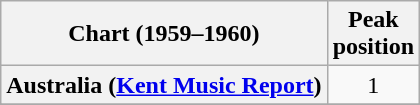<table class="wikitable sortable plainrowheaders" style="text-align:center">
<tr>
<th>Chart (1959–1960)</th>
<th>Peak<br>position</th>
</tr>
<tr>
<th scope="row">Australia (<a href='#'>Kent Music Report</a>)</th>
<td>1</td>
</tr>
<tr>
</tr>
<tr>
</tr>
<tr>
</tr>
</table>
